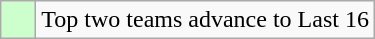<table class="wikitable">
<tr>
<td style="background: #ccffcc;">    </td>
<td>Top two teams advance to Last 16</td>
</tr>
</table>
